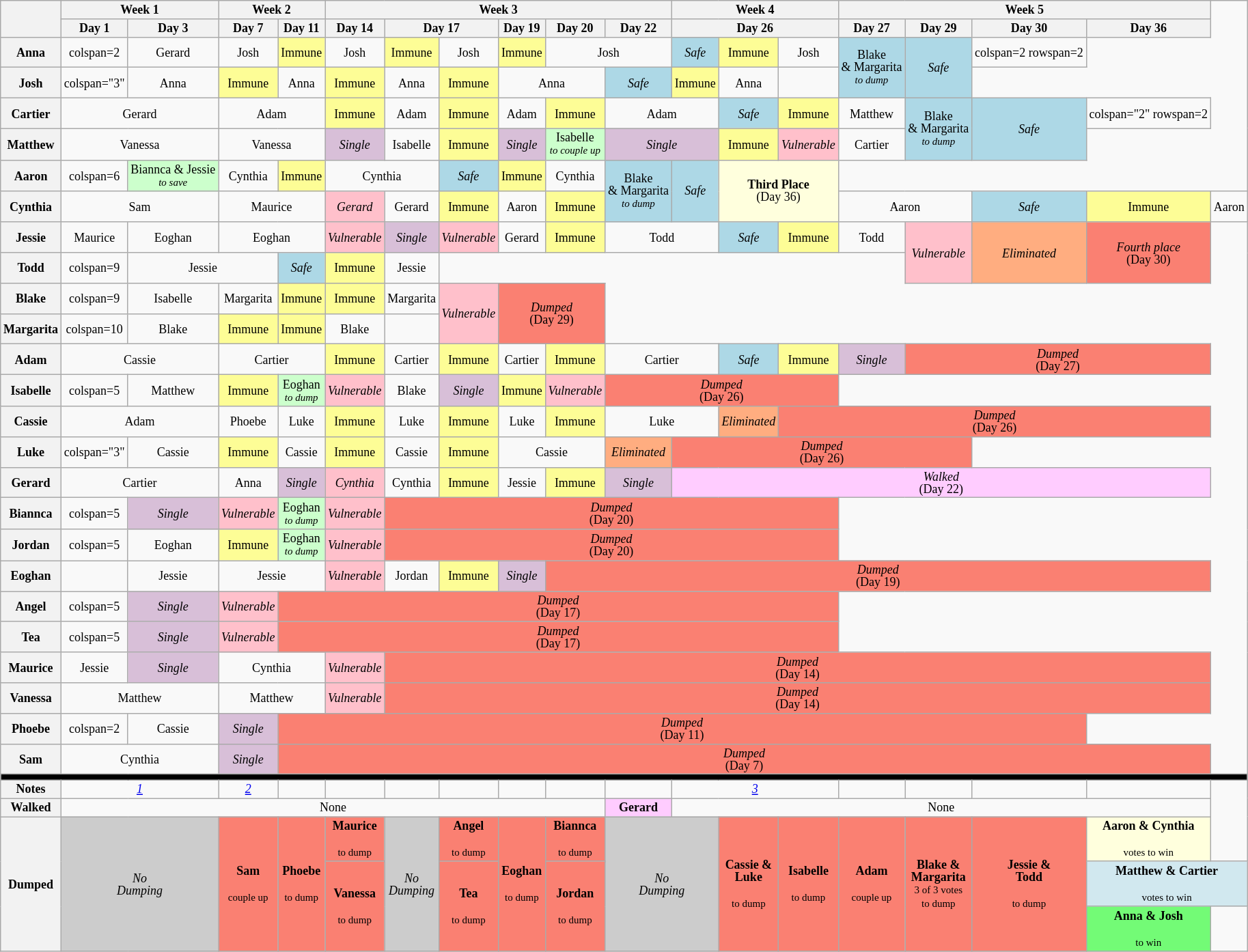<table class="wikitable" style="text-align:center; font-size:75%; line-height:12px;">
<tr>
<th rowspan="2"></th>
<th colspan=2>Week 1</th>
<th colspan=2>Week 2</th>
<th colspan=6>Week 3</th>
<th colspan=3>Week 4</th>
<th colspan=4>Week 5</th>
</tr>
<tr>
<th>Day 1</th>
<th>Day 3</th>
<th>Day 7</th>
<th>Day 11</th>
<th>Day 14</th>
<th colspan=2>Day 17</th>
<th>Day 19</th>
<th>Day 20</th>
<th>Day 22</th>
<th colspan=3>Day 26</th>
<th>Day 27</th>
<th colspan=1>Day 29</th>
<th>Day 30</th>
<th>Day 36</th>
</tr>
<tr>
<th height=24>Anna</th>
<td>colspan=2 </td>
<td>Gerard</td>
<td>Josh</td>
<td style="background:#fdfd96">Immune</td>
<td>Josh</td>
<td style="background:#fdfd96">Immune</td>
<td>Josh</td>
<td style="background:#fdfd96">Immune</td>
<td colspan="2">Josh</td>
<td style="background:lightblue"><em>Safe</em></td>
<td style="background:#fdfd96">Immune</td>
<td>Josh</td>
<td rowspan=2 style="background:lightblue">Blake <br>& Margarita<br><small><em>to dump</em></small></td>
<td rowspan=2 style="background:lightblue"><em>Safe</em></td>
<td>colspan=2 rowspan=2 </td>
</tr>
<tr>
<th height=24>Josh</th>
<td>colspan="3" </td>
<td>Anna</td>
<td style="background:#fdfd96">Immune</td>
<td>Anna</td>
<td style="background:#fdfd96">Immune</td>
<td>Anna</td>
<td style="background:#fdfd96">Immune</td>
<td colspan="2">Anna</td>
<td style="background:lightblue"><em>Safe</em></td>
<td style="background:#fdfd96">Immune</td>
<td>Anna</td>
</tr>
<tr>
<th height=24>Cartier</th>
<td colspan="2">Gerard</td>
<td colspan="2">Adam</td>
<td style="background:#fdfd96">Immune</td>
<td>Adam</td>
<td style="background:#fdfd96">Immune</td>
<td>Adam</td>
<td style="background:#fdfd96">Immune</td>
<td colspan="2">Adam</td>
<td style="background:lightblue"><em>Safe</em></td>
<td style="background:#fdfd96">Immune</td>
<td>Matthew</td>
<td rowspan=2 style="background:lightblue">Blake <br>& Margarita<br><small><em>to dump</em></small></td>
<td rowspan=2 style="background:lightblue"><em>Safe</em></td>
<td>colspan="2" rowspan=2 </td>
</tr>
<tr>
<th height=24>Matthew</th>
<td colspan="2">Vanessa</td>
<td colspan="2">Vanessa</td>
<td style="background:thistle"><em>Single</em></td>
<td>Isabelle</td>
<td style="background:#fdfd96">Immune</td>
<td style="background:thistle"><em>Single</em></td>
<td style="background:#cfc;">Isabelle <br><small><em>to couple up</em></small></td>
<td colspan="2" style="background:thistle"><em>Single</em></td>
<td style="background:#fdfd96">Immune</td>
<td style="background:pink"><em>Vulnerable</em></td>
<td>Cartier</td>
</tr>
<tr>
<th>Aaron</th>
<td>colspan=6 </td>
<td style="background:#cfc;">Biannca & Jessie<br><small><em>to save</em></small></td>
<td>Cynthia</td>
<td style="background:#fdfd96">Immune</td>
<td colspan="2">Cynthia</td>
<td style="background:lightblue"><em>Safe</em></td>
<td style="background:#fdfd96">Immune</td>
<td>Cynthia</td>
<td rowspan=2 style="background:lightblue">Blake <br>& Margarita<br><small><em>to dump</em></small></td>
<td rowspan=2 style="background:lightblue"><em>Safe</em></td>
<td colspan="2" rowspan=2 style="background:#FFFFDD;"><strong>Third Place</strong><br> (Day 36)</td>
</tr>
<tr>
<th height=24>Cynthia</th>
<td colspan="2">Sam</td>
<td colspan="2">Maurice</td>
<td style="background:pink"><em>Gerard</em></td>
<td>Gerard</td>
<td style="background:#fdfd96">Immune</td>
<td>Aaron</td>
<td style="background:#fdfd96">Immune</td>
<td colspan="2">Aaron</td>
<td style="background:lightblue"><em>Safe</em></td>
<td style="background:#fdfd96">Immune</td>
<td>Aaron</td>
</tr>
<tr>
<th height=24>Jessie</th>
<td>Maurice</td>
<td>Eoghan</td>
<td colspan="2">Eoghan</td>
<td style="background:pink"><em>Vulnerable</em></td>
<td style="background:thistle"><em>Single</em></td>
<td style="background:pink"><em>Vulnerable</em></td>
<td>Gerard</td>
<td style="background:#fdfd96">Immune</td>
<td colspan="2">Todd</td>
<td style="background:lightblue"><em>Safe</em></td>
<td style="background:#fdfd96">Immune</td>
<td>Todd</td>
<td rowspan=2 style="background:pink"><em>Vulnerable</em></td>
<td rowspan=2 style="background:#ffad80"><em>Eliminated</em></td>
<td rowspan=2 style="background:#FA8072;"><em>Fourth place</em> <br> (Day 30)</td>
</tr>
<tr>
<th height=24>Todd</th>
<td>colspan=9 </td>
<td colspan="2">Jessie</td>
<td style="background:lightblue"><em>Safe</em></td>
<td style="background:#fdfd96">Immune</td>
<td>Jessie</td>
</tr>
<tr>
<th height=24>Blake</th>
<td>colspan=9 </td>
<td>Isabelle</td>
<td>Margarita</td>
<td style="background:#fdfd96">Immune</td>
<td style="background:#fdfd96">Immune</td>
<td>Margarita</td>
<td rowspan=2 style="background:pink"><em>Vulnerable</em></td>
<td colspan=2 rowspan=2 style="background:#FA8072;"><em>Dumped</em> <br> (Day 29)</td>
</tr>
<tr>
<th height=24>Margarita</th>
<td>colspan=10 </td>
<td>Blake</td>
<td style="background:#fdfd96">Immune</td>
<td style="background:#fdfd96">Immune</td>
<td>Blake</td>
</tr>
<tr>
<th height=24>Adam</th>
<td colspan="2">Cassie</td>
<td colspan="2">Cartier</td>
<td style="background:#fdfd96">Immune</td>
<td>Cartier</td>
<td style="background:#fdfd96">Immune</td>
<td>Cartier</td>
<td style="background:#fdfd96">Immune</td>
<td colspan="2">Cartier</td>
<td style="background:lightblue"><em>Safe</em></td>
<td style="background:#fdfd96">Immune</td>
<td style="background:thistle"><em>Single</em></td>
<td colspan=3 style="background:#FA8072;"><em>Dumped</em> <br> (Day 27)</td>
</tr>
<tr>
<th height=24>Isabelle</th>
<td>colspan=5 </td>
<td>Matthew</td>
<td style="background:#fdfd96">Immune</td>
<td style="background:#cfc;">Eoghan <br><small><em>to dump</em></small></td>
<td style="background:pink"><em>Vulnerable</em></td>
<td>Blake</td>
<td style="background:thistle"><em>Single</em></td>
<td style="background:#fdfd96">Immune</td>
<td style="background:pink"><em>Vulnerable</em></td>
<td colspan=4 style="background:#FA8072;"><em>Dumped</em> <br> (Day 26)</td>
</tr>
<tr>
<th height=24>Cassie</th>
<td colspan="2">Adam</td>
<td colspan="1">Phoebe</td>
<td>Luke</td>
<td style="background:#fdfd96">Immune</td>
<td>Luke</td>
<td style="background:#fdfd96">Immune</td>
<td>Luke</td>
<td style="background:#fdfd96">Immune</td>
<td colspan="2">Luke</td>
<td style="background:#ffad80"><em>Eliminated</em></td>
<td colspan=5 style="background:#FA8072;"><em>Dumped</em> <br> (Day 26)</td>
</tr>
<tr>
<th height=24>Luke</th>
<td>colspan="3" </td>
<td>Cassie</td>
<td style="background:#fdfd96">Immune</td>
<td>Cassie</td>
<td style="background:#fdfd96">Immune</td>
<td>Cassie</td>
<td style="background:#fdfd96">Immune</td>
<td colspan="2">Cassie</td>
<td style="background:#ffad80"><em>Eliminated</em></td>
<td colspan=5 style="background:#FA8072;"><em>Dumped</em> <br> (Day 26)</td>
</tr>
<tr>
<th height=24>Gerard</th>
<td colspan="2">Cartier</td>
<td colspan="1">Anna</td>
<td style="background:thistle"><em>Single</em></td>
<td style="background:pink"><em>Cynthia</em></td>
<td>Cynthia</td>
<td style="background:#fdfd96">Immune</td>
<td>Jessie</td>
<td style="background:#fdfd96">Immune</td>
<td style="background:thistle"><em>Single</em></td>
<td colspan=7 style="background:#fcf"><em>Walked</em> <br> (Day 22)</td>
</tr>
<tr>
<th height=24>Biannca</th>
<td>colspan=5 </td>
<td style="background:thistle"><em>Single</em></td>
<td style="background:pink"><em>Vulnerable</em></td>
<td style="background:#cfc;">Eoghan <br><small><em>to dump</em></small></td>
<td style="background:pink"><em>Vulnerable</em></td>
<td colspan=8 style="background:#FA8072;"><em>Dumped</em> <br> (Day 20)</td>
</tr>
<tr>
<th height=24>Jordan</th>
<td>colspan=5 </td>
<td>Eoghan</td>
<td style="background:#fdfd96">Immune</td>
<td style="background:#cfc;">Eoghan <br><small><em>to dump</em></small></td>
<td style="background:pink"><em>Vulnerable</em></td>
<td colspan=8 style="background:#FA8072;"><em>Dumped</em> <br> (Day 20)</td>
</tr>
<tr>
<th height=24>Eoghan</th>
<td></td>
<td>Jessie</td>
<td colspan="2">Jessie</td>
<td style="background:pink"><em>Vulnerable</em></td>
<td>Jordan</td>
<td style="background:#fdfd96">Immune</td>
<td style="background:thistle"><em>Single</em></td>
<td colspan=9 style="background:#FA8072;"><em>Dumped</em> <br> (Day 19)</td>
</tr>
<tr>
<th height=24>Angel</th>
<td>colspan=5 </td>
<td style="background:thistle"><em>Single</em></td>
<td style="background:pink"><em>Vulnerable</em></td>
<td colspan=10 style="background:#FA8072;"><em>Dumped</em> <br> (Day 17)</td>
</tr>
<tr>
<th height=24>Tea</th>
<td>colspan=5 </td>
<td style="background:thistle"><em>Single</em></td>
<td style="background:pink"><em>Vulnerable</em></td>
<td colspan=10 style="background:#FA8072;"><em>Dumped</em> <br> (Day 17)</td>
</tr>
<tr>
<th height=24>Maurice</th>
<td>Jessie</td>
<td style="background:thistle"><em>Single</em></td>
<td colspan="2">Cynthia</td>
<td style="background:pink"><em>Vulnerable</em></td>
<td colspan=12 style="background:#FA8072;"><em>Dumped</em> <br> (Day 14)</td>
</tr>
<tr>
<th height=24>Vanessa</th>
<td colspan="2">Matthew</td>
<td colspan="2">Matthew</td>
<td style="background:pink"><em>Vulnerable</em></td>
<td colspan=12 style="background:#FA8072;"><em>Dumped</em> <br> (Day 14)</td>
</tr>
<tr>
<th height=24>Phoebe</th>
<td>colspan=2 </td>
<td>Cassie</td>
<td style="background:thistle"><em>Single</em></td>
<td colspan=13 style="background:#FA8072;"><em>Dumped</em> <br> (Day 11)</td>
</tr>
<tr>
<th height=24>Sam</th>
<td colspan="2">Cynthia</td>
<td style="background:thistle"><em>Single</em></td>
<td colspan=14 style="background:#FA8072;"><em>Dumped</em> <br> (Day 7)</td>
</tr>
<tr>
<th colspan="22" style="background:#000"></th>
</tr>
<tr>
<th>Notes</th>
<td colspan="2"><em><a href='#'>1</a></em></td>
<td><em><a href='#'>2</a></em></td>
<td></td>
<td></td>
<td></td>
<td></td>
<td></td>
<td></td>
<td></td>
<td colspan=3><em><a href='#'>3</a></em></td>
<td></td>
<td></td>
<td></td>
<td></td>
</tr>
<tr>
<th>Walked</th>
<td colspan=9>None</td>
<td colspan=1 style="background:#fcf"><strong>Gerard</strong></td>
<td colspan=7>None</td>
</tr>
<tr>
<th rowspan=6>Dumped</th>
<td rowspan=4 colspan=2 style="background:#ccc"><em>No<br>Dumping</em></td>
<td rowspan=4 style="background:salmon"><strong>Sam</strong><br><small><br>couple up</small></td>
<td rowspan=4 style="background:salmon"><strong> Phoebe</strong><br><small><br>to dump</small></td>
<td rowspan=2 style="background:salmon"><strong>Maurice</strong><br><small><br>to dump</small></td>
<td rowspan=4 style="background:#ccc"><em>No<br>Dumping</em></td>
<td rowspan=2 style="background:salmon"><strong>Angel</strong><br><small><br>to dump</small></td>
<td rowspan=4 style="background:salmon"><strong> Eoghan</strong><br><small><br>to dump</small></td>
<td rowspan=2 style="background:salmon"><strong>Biannca</strong><br><small><br>to dump</small></td>
<td rowspan=4 colspan=2 style="background:#ccc"><em>No<br>Dumping</em></td>
<td rowspan=4  style="background:salmon"><strong>Cassie &<br>Luke</strong><br><small><br>to dump</small></td>
<td rowspan=4 style="background:salmon"><strong> Isabelle</strong><br><small><br>to dump</small></td>
<td rowspan=4 style="background:salmon"><strong>Adam</strong><br><small><br>couple up</small></td>
<td rowspan=4  style="background:salmon"><strong>Blake &<br>Margarita</strong><br><small>3 of 3 votes<br>to dump</small></td>
<td rowspan=4  style="background:salmon"><strong>Jessie &<br>Todd</strong><br><small><br>to dump</small></td>
<td style="background:#FFFFDD"><strong>Aaron & Cynthia</strong><br><small><br>votes to win</small></td>
</tr>
<tr>
<td rowspan=2 style="background:#D1E8EF" colspan=2><strong>Matthew & Cartier</strong><br><small><br>votes to win</small></td>
</tr>
<tr>
<td rowspan=2 style="background:salmon"><strong>Vanessa</strong><br><small><br>to dump</small></td>
<td rowspan=2 style="background:salmon"><strong>Tea</strong><br><small><br>to dump</small></td>
<td rowspan=2 style="background:salmon"><strong>Jordan</strong><br><small><br>to dump</small></td>
</tr>
<tr>
<td style="background:#73FB76"><strong>Anna & Josh</strong><br><small><br>to win</small></td>
</tr>
</table>
